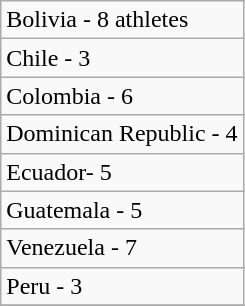<table class=wikitable>
<tr>
<td> Bolivia - 8 athletes</td>
</tr>
<tr>
<td> Chile -  3</td>
</tr>
<tr>
<td align=left> Colombia - 6</td>
</tr>
<tr>
<td align=left>  Dominican Republic -  4</td>
</tr>
<tr>
<td align=left>  Ecuador-  5</td>
</tr>
<tr>
<td align=left> Guatemala - 5</td>
</tr>
<tr>
<td align=left> Venezuela - 7</td>
</tr>
<tr>
<td align=left> Peru - 3</td>
</tr>
<tr>
</tr>
</table>
